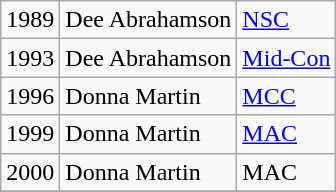<table class="wikitable">
<tr>
<td>1989</td>
<td>Dee Abrahamson</td>
<td><a href='#'>NSC</a></td>
</tr>
<tr>
<td>1993</td>
<td>Dee Abrahamson</td>
<td><a href='#'>Mid-Con</a></td>
</tr>
<tr>
<td>1996</td>
<td>Donna Martin</td>
<td><a href='#'>MCC</a></td>
</tr>
<tr>
<td>1999</td>
<td>Donna Martin</td>
<td><a href='#'>MAC</a></td>
</tr>
<tr>
<td>2000</td>
<td>Donna Martin</td>
<td>MAC</td>
</tr>
<tr>
</tr>
</table>
